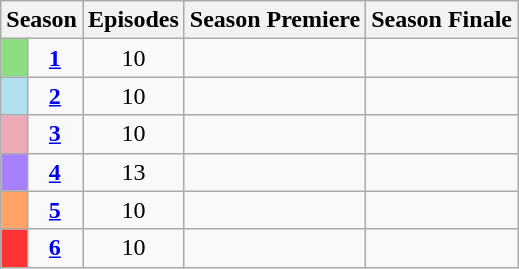<table class="wikitable">
<tr>
<th colspan="2">Season</th>
<th>Episodes</th>
<th>Season Premiere</th>
<th>Season Finale</th>
</tr>
<tr>
<td style="background:#8CDD81; height:5px;"></td>
<td style="text-align:center;"><strong><a href='#'>1</a></strong></td>
<td style="text-align:center;">10</td>
<td style="text-align:center;"></td>
<td style="text-align:center;"></td>
</tr>
<tr>
<td style="background:#B2DFEE; height:5px;"></td>
<td style="text-align:center;"><strong><a href='#'>2</a></strong></td>
<td style="text-align:center;">10</td>
<td style="text-align:center;"></td>
<td style="text-align:center;"></td>
</tr>
<tr>
<td style="background:#EEA9B8; height:5px;"></td>
<td style="text-align:center;"><strong><a href='#'>3</a></strong></td>
<td style="text-align:center;">10</td>
<td style="text-align:center;"></td>
<td style="text-align:center;"></td>
</tr>
<tr>
<td style="background:#A780FB; height:5px;"></td>
<td style="text-align:center;"><strong><a href='#'>4</a></strong></td>
<td style="text-align:center;">13</td>
<td style="text-align:center;"></td>
<td style="text-align:center;"></td>
</tr>
<tr>
<td style="background:#ffa366; height:5px;"></td>
<td style="text-align:center;"><strong><a href='#'>5</a></strong></td>
<td style="text-align:center;">10</td>
<td style="text-align:center;"></td>
<td style="text-align:center;"></td>
</tr>
<tr>
<td style="background:#ff3333; height:5px;"></td>
<td style="text-align:center;"><strong><a href='#'>6</a></strong></td>
<td style="text-align:center;">10</td>
<td style="text-align:center;"></td>
<td style="text-align:center;"></td>
</tr>
</table>
